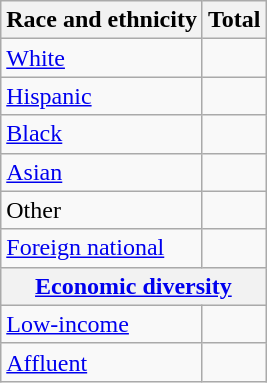<table class="wikitable floatleft sortable collapsible"; text-align:left; font-size:80%;">
<tr>
<th>Race and ethnicity</th>
<th colspan="2" data-sort-type=number>Total</th>
</tr>
<tr>
<td><a href='#'>White</a></td>
<td align=right></td>
</tr>
<tr>
<td><a href='#'>Hispanic</a></td>
<td align=right></td>
</tr>
<tr>
<td><a href='#'>Black</a></td>
<td align=right></td>
</tr>
<tr>
<td><a href='#'>Asian</a></td>
<td align=right></td>
</tr>
<tr>
<td>Other</td>
<td align=right></td>
</tr>
<tr>
<td><a href='#'>Foreign national</a></td>
<td align=right></td>
</tr>
<tr>
<th colspan="4" data-sort-type=number><a href='#'>Economic diversity</a></th>
</tr>
<tr>
<td><a href='#'>Low-income</a></td>
<td align=right></td>
</tr>
<tr>
<td><a href='#'>Affluent</a></td>
<td align=right></td>
</tr>
</table>
